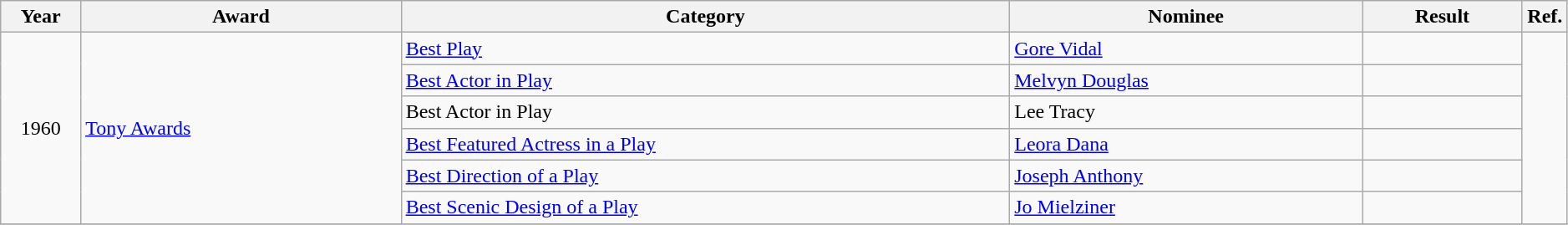<table class="wikitable unsortable" style="width: 99%;">
<tr>
<th scope="col" style="width:5%;">Year</th>
<th scope="col" style="width:20%;">Award</th>
<th scope="col" style="width:38%;">Category</th>
<th scope="col" style="width:22%;">Nominee</th>
<th scope="col" style="width:10%;">Result</th>
<th scope="col" style="width:2%;">Ref.</th>
</tr>
<tr>
<td align="center", rowspan=6>1960</td>
<td rowspan=6><a href='#'>Tony Awards</a></td>
<td><a href='#'>Best Play</a></td>
<td><a href='#'>Gore Vidal</a></td>
<td></td>
<td rowspan=6></td>
</tr>
<tr>
<td><a href='#'>Best Actor in Play</a></td>
<td><a href='#'>Melvyn Douglas</a></td>
<td></td>
</tr>
<tr>
<td>Best Actor in Play</td>
<td>Lee Tracy</td>
<td></td>
</tr>
<tr>
<td><a href='#'>Best Featured Actress in a Play</a></td>
<td><a href='#'>Leora Dana</a></td>
<td></td>
</tr>
<tr>
<td><a href='#'>Best Direction of a Play</a></td>
<td><a href='#'>Joseph Anthony</a></td>
<td></td>
</tr>
<tr>
<td><a href='#'>Best Scenic Design of a Play</a></td>
<td><a href='#'>Jo Mielziner</a></td>
<td></td>
</tr>
<tr>
</tr>
</table>
